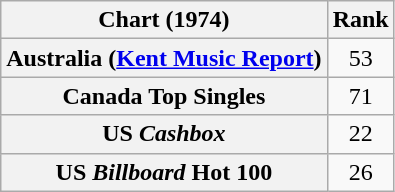<table class="wikitable sortable plainrowheaders">
<tr>
<th scope="col">Chart (1974)</th>
<th scope="col">Rank</th>
</tr>
<tr>
<th scope="row">Australia (<a href='#'>Kent Music Report</a>)</th>
<td style="text-align:center;">53</td>
</tr>
<tr>
<th scope="row">Canada Top Singles</th>
<td style="text-align:center;">71</td>
</tr>
<tr>
<th scope="row">US <em>Cashbox</em></th>
<td style="text-align:center;">22</td>
</tr>
<tr>
<th scope="row">US <em>Billboard</em> Hot 100</th>
<td style="text-align:center;">26</td>
</tr>
</table>
